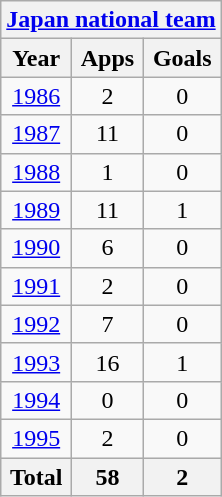<table class="wikitable" style="text-align:center">
<tr>
<th colspan=3><a href='#'>Japan national team</a></th>
</tr>
<tr>
<th>Year</th>
<th>Apps</th>
<th>Goals</th>
</tr>
<tr>
<td><a href='#'>1986</a></td>
<td>2</td>
<td>0</td>
</tr>
<tr>
<td><a href='#'>1987</a></td>
<td>11</td>
<td>0</td>
</tr>
<tr>
<td><a href='#'>1988</a></td>
<td>1</td>
<td>0</td>
</tr>
<tr>
<td><a href='#'>1989</a></td>
<td>11</td>
<td>1</td>
</tr>
<tr>
<td><a href='#'>1990</a></td>
<td>6</td>
<td>0</td>
</tr>
<tr>
<td><a href='#'>1991</a></td>
<td>2</td>
<td>0</td>
</tr>
<tr>
<td><a href='#'>1992</a></td>
<td>7</td>
<td>0</td>
</tr>
<tr>
<td><a href='#'>1993</a></td>
<td>16</td>
<td>1</td>
</tr>
<tr>
<td><a href='#'>1994</a></td>
<td>0</td>
<td>0</td>
</tr>
<tr>
<td><a href='#'>1995</a></td>
<td>2</td>
<td>0</td>
</tr>
<tr>
<th>Total</th>
<th>58</th>
<th>2</th>
</tr>
</table>
